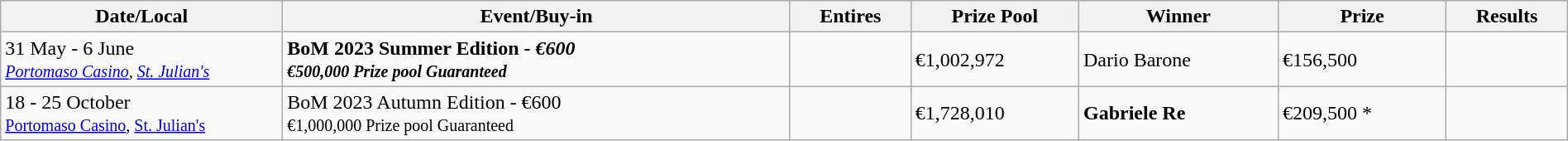<table class="wikitable" width="100%">
<tr>
<th width="18%">Date/Local</th>
<th !width="20%">Event/Buy-in</th>
<th !width="10%">Entires</th>
<th !width="10%">Prize Pool</th>
<th !width="22%">Winner</th>
<th !width="10%">Prize</th>
<th !width="10%">Results</th>
</tr>
<tr>
<td>31 May - 6 June<br><small><em><a href='#'>Portomaso Casino</a>, <a href='#'>St. Julian's</a></em></small></td>
<td> <strong>BoM 2023 Summer Edition - <em>€600<strong><em><br><small>€500,000 Prize pool Guaranteed</small></td>
<td></td>
<td>€1,002,972</td>
<td> </strong>Dario Barone<strong></td>
<td>€156,500</td>
<td> </td>
</tr>
<tr>
<td>18 - 25 October<br><small></em><a href='#'>Portomaso Casino</a>, <a href='#'>St. Julian's</a><em></small></td>
<td> </strong>BoM 2023 Autumn Edition - </em>€600</em></strong><br><small>€1,000,000 Prize pool Guaranteed</small></td>
<td></td>
<td>€1,728,010</td>
<td> <strong>Gabriele Re</strong></td>
<td>€209,500 *</td>
<td> </td>
</tr>
</table>
